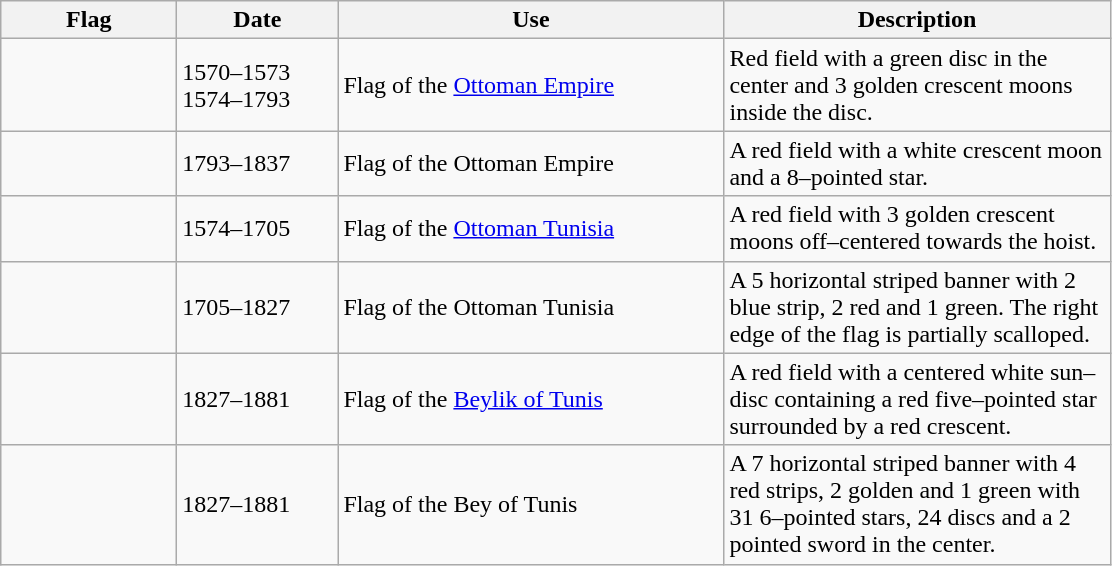<table class="wikitable">
<tr>
<th style="width:110px;">Flag</th>
<th style="width:100px;">Date</th>
<th style="width:250px;">Use</th>
<th style="width:250px;">Description</th>
</tr>
<tr>
<td></td>
<td>1570–1573<br>1574–1793</td>
<td>Flag of the <a href='#'>Ottoman Empire</a></td>
<td>Red field with a green disc in the center and 3 golden crescent moons inside the disc.</td>
</tr>
<tr>
<td></td>
<td>1793–1837</td>
<td>Flag of the Ottoman Empire</td>
<td>A red field with a white crescent moon and a 8–pointed star.</td>
</tr>
<tr>
<td></td>
<td>1574–1705</td>
<td>Flag of the <a href='#'>Ottoman Tunisia</a></td>
<td>A red field with 3 golden crescent moons off–centered towards the hoist.</td>
</tr>
<tr>
<td></td>
<td>1705–1827</td>
<td>Flag of the Ottoman Tunisia</td>
<td>A 5 horizontal striped banner with 2 blue strip, 2 red and 1 green. The right edge of the flag is partially scalloped.</td>
</tr>
<tr>
<td></td>
<td>1827–1881</td>
<td>Flag of the <a href='#'>Beylik of Tunis</a></td>
<td>A red field with a centered white sun–disc containing a red five–pointed star surrounded by a red crescent.</td>
</tr>
<tr>
<td></td>
<td>1827–1881</td>
<td>Flag of the Bey of Tunis</td>
<td>A 7 horizontal striped banner with 4 red strips, 2 golden and 1 green with 31 6–pointed stars, 24 discs and a 2 pointed sword in the center.</td>
</tr>
</table>
